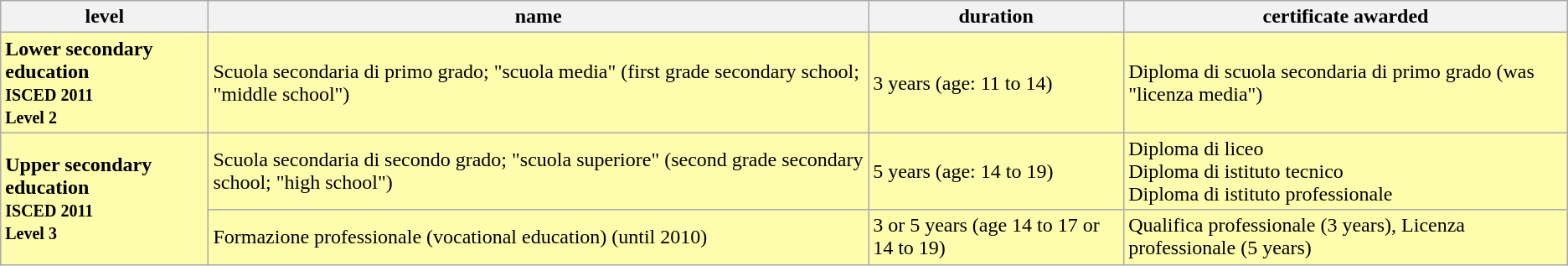<table class="wikitable">
<tr>
<th>level</th>
<th colspan="2">name</th>
<th>duration</th>
<th>certificate awarded</th>
</tr>
<tr style="background:#fefcad">
<td><strong>Lower secondary education<br> <small> ISCED 2011<br>Level 2 </small></strong></td>
<td colspan="2">Scuola secondaria di primo grado; "scuola media" (first grade secondary school; "middle school")</td>
<td>3 years (age: 11 to 14)</td>
<td>Diploma di scuola secondaria di primo grado (was "licenza media")</td>
</tr>
<tr style="background:#fefcad">
<td rowspan="2"><strong>Upper secondary education<br> <small> ISCED 2011<br>Level 3 </small></strong></td>
<td colspan="2">Scuola secondaria di secondo grado; "scuola superiore" (second grade secondary school; "high school")</td>
<td>5 years (age: 14 to 19)</td>
<td>Diploma di liceo<br>Diploma di istituto tecnico<br>Diploma di istituto professionale</td>
</tr>
<tr style="background:#fefcad">
<td colspan="2">Formazione professionale (vocational education) (until 2010)</td>
<td>3 or 5 years (age 14 to 17 or 14 to 19)</td>
<td>Qualifica professionale (3 years), Licenza professionale (5 years)</td>
</tr>
</table>
